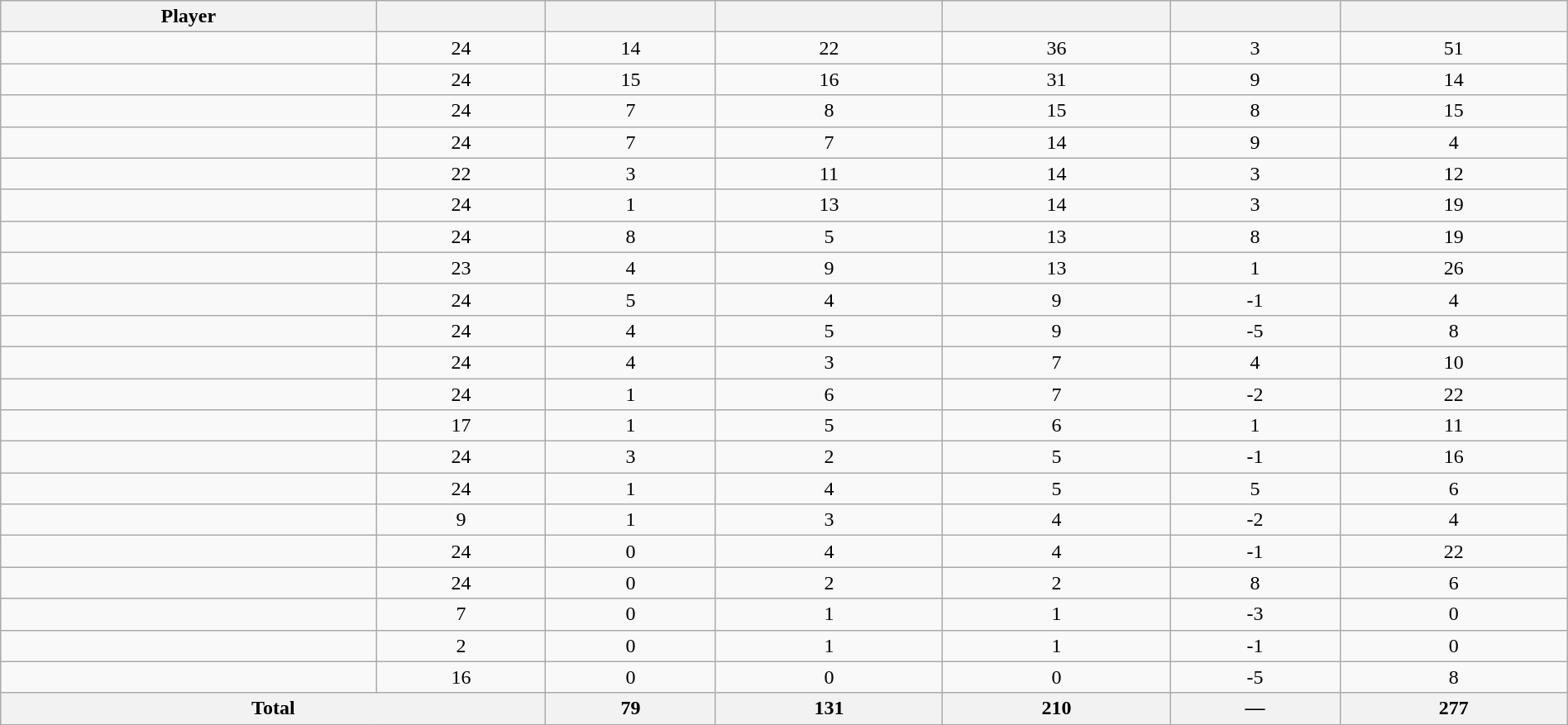<table class="wikitable sortable" style="width:100%; text-align:center;">
<tr>
<th>Player</th>
<th></th>
<th></th>
<th></th>
<th></th>
<th data-sort-type="number"></th>
<th></th>
</tr>
<tr>
<td></td>
<td>24</td>
<td>14</td>
<td>22</td>
<td>36</td>
<td>3</td>
<td>51</td>
</tr>
<tr>
<td></td>
<td>24</td>
<td>15</td>
<td>16</td>
<td>31</td>
<td>9</td>
<td>14</td>
</tr>
<tr>
<td></td>
<td>24</td>
<td>7</td>
<td>8</td>
<td>15</td>
<td>8</td>
<td>15</td>
</tr>
<tr>
<td></td>
<td>24</td>
<td>7</td>
<td>7</td>
<td>14</td>
<td>9</td>
<td>4</td>
</tr>
<tr>
<td></td>
<td>22</td>
<td>3</td>
<td>11</td>
<td>14</td>
<td>3</td>
<td>12</td>
</tr>
<tr>
<td></td>
<td>24</td>
<td>1</td>
<td>13</td>
<td>14</td>
<td>3</td>
<td>19</td>
</tr>
<tr>
<td></td>
<td>24</td>
<td>8</td>
<td>5</td>
<td>13</td>
<td>8</td>
<td>19</td>
</tr>
<tr>
<td></td>
<td>23</td>
<td>4</td>
<td>9</td>
<td>13</td>
<td>1</td>
<td>26</td>
</tr>
<tr>
<td></td>
<td>24</td>
<td>5</td>
<td>4</td>
<td>9</td>
<td>-1</td>
<td>4</td>
</tr>
<tr>
<td></td>
<td>24</td>
<td>4</td>
<td>5</td>
<td>9</td>
<td>-5</td>
<td>8</td>
</tr>
<tr>
<td></td>
<td>24</td>
<td>4</td>
<td>3</td>
<td>7</td>
<td>4</td>
<td>10</td>
</tr>
<tr>
<td></td>
<td>24</td>
<td>1</td>
<td>6</td>
<td>7</td>
<td>-2</td>
<td>22</td>
</tr>
<tr>
<td></td>
<td>17</td>
<td>1</td>
<td>5</td>
<td>6</td>
<td>1</td>
<td>11</td>
</tr>
<tr>
<td></td>
<td>24</td>
<td>3</td>
<td>2</td>
<td>5</td>
<td>-1</td>
<td>16</td>
</tr>
<tr>
<td></td>
<td>24</td>
<td>1</td>
<td>4</td>
<td>5</td>
<td>5</td>
<td>6</td>
</tr>
<tr>
<td></td>
<td>9</td>
<td>1</td>
<td>3</td>
<td>4</td>
<td>-2</td>
<td>4</td>
</tr>
<tr>
<td></td>
<td>24</td>
<td>0</td>
<td>4</td>
<td>4</td>
<td>-1</td>
<td>22</td>
</tr>
<tr>
<td></td>
<td>24</td>
<td>0</td>
<td>2</td>
<td>2</td>
<td>8</td>
<td>6</td>
</tr>
<tr>
<td></td>
<td>7</td>
<td>0</td>
<td>1</td>
<td>1</td>
<td>-3</td>
<td>0</td>
</tr>
<tr>
<td></td>
<td>2</td>
<td>0</td>
<td>1</td>
<td>1</td>
<td>-1</td>
<td>0</td>
</tr>
<tr>
<td></td>
<td>16</td>
<td>0</td>
<td>0</td>
<td>0</td>
<td>-5</td>
<td>8</td>
</tr>
<tr class="sortbottom">
<th colspan=2>Total</th>
<th>79</th>
<th>131</th>
<th>210</th>
<th>—</th>
<th>277</th>
</tr>
</table>
